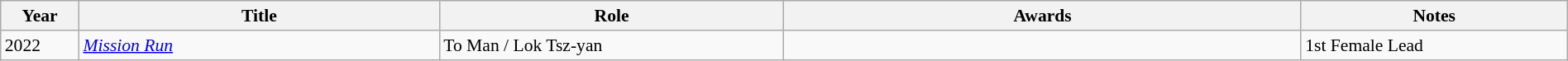<table class="wikitable" style="font-size: 90%;" width="100%">
<tr>
<th scope="col" width="5%">Year</th>
<th scope="col" width="23%">Title</th>
<th scope="col" width="22%">Role</th>
<th scope="col" width="33%">Awards</th>
<th scope="col" width="17%">Notes</th>
</tr>
<tr>
<td>2022</td>
<td><em><a href='#'>Mission Run</a></em></td>
<td>To Man / Lok Tsz-yan</td>
<td></td>
<td>1st Female Lead</td>
</tr>
</table>
